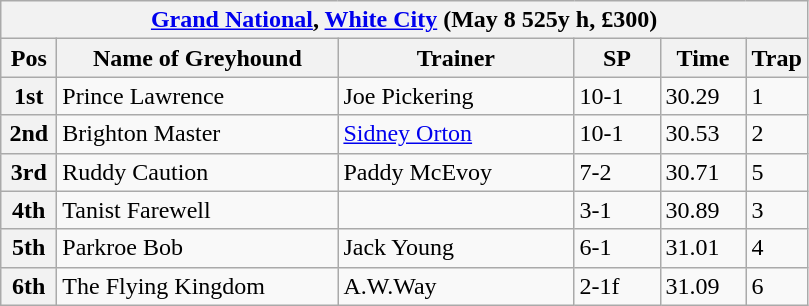<table class="wikitable">
<tr>
<th colspan="6"><a href='#'>Grand National</a>, <a href='#'>White City</a> (May 8 525y h, £300)</th>
</tr>
<tr>
<th width=30>Pos</th>
<th width=180>Name of Greyhound</th>
<th width=150>Trainer</th>
<th width=50>SP</th>
<th width=50>Time</th>
<th width=30>Trap</th>
</tr>
<tr>
<th>1st</th>
<td>Prince Lawrence</td>
<td>Joe Pickering</td>
<td>10-1</td>
<td>30.29</td>
<td>1</td>
</tr>
<tr>
<th>2nd</th>
<td>Brighton Master</td>
<td><a href='#'>Sidney Orton</a></td>
<td>10-1</td>
<td>30.53</td>
<td>2</td>
</tr>
<tr>
<th>3rd</th>
<td>Ruddy Caution</td>
<td>Paddy McEvoy</td>
<td>7-2</td>
<td>30.71</td>
<td>5</td>
</tr>
<tr>
<th>4th</th>
<td>Tanist Farewell</td>
<td></td>
<td>3-1</td>
<td>30.89</td>
<td>3</td>
</tr>
<tr>
<th>5th</th>
<td>Parkroe Bob</td>
<td>Jack Young</td>
<td>6-1</td>
<td>31.01</td>
<td>4</td>
</tr>
<tr>
<th>6th</th>
<td>The Flying Kingdom</td>
<td>A.W.Way</td>
<td>2-1f</td>
<td>31.09</td>
<td>6</td>
</tr>
</table>
